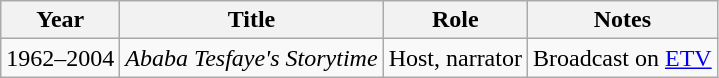<table class="wikitable">
<tr>
<th>Year</th>
<th>Title</th>
<th>Role</th>
<th>Notes</th>
</tr>
<tr>
<td>1962–2004</td>
<td><em>Ababa Tesfaye's Storytime</em></td>
<td>Host, narrator</td>
<td>Broadcast on <a href='#'>ETV</a></td>
</tr>
</table>
